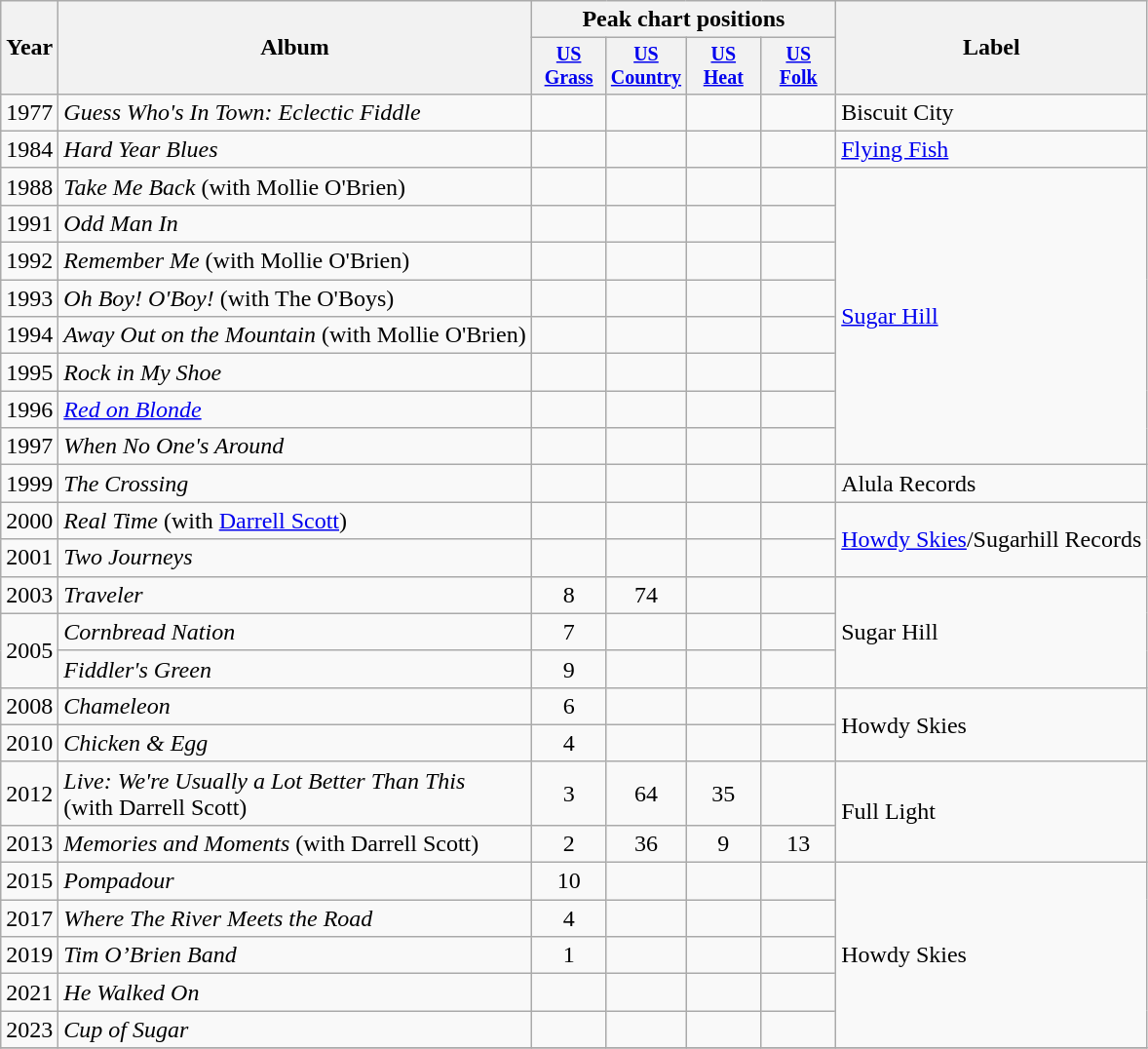<table class="wikitable">
<tr>
<th rowspan="2">Year</th>
<th rowspan="2">Album</th>
<th colspan="4">Peak chart positions</th>
<th rowspan="2">Label</th>
</tr>
<tr style="font-size:smaller;">
<th width="45"><a href='#'>US Grass</a><br></th>
<th width="45"><a href='#'>US Country</a><br></th>
<th width="45"><a href='#'>US Heat</a><br></th>
<th width="45"><a href='#'>US Folk</a><br></th>
</tr>
<tr>
<td>1977</td>
<td><em>Guess Who's In Town: Eclectic Fiddle</em></td>
<td></td>
<td></td>
<td></td>
<td></td>
<td>Biscuit City</td>
</tr>
<tr>
<td>1984</td>
<td><em>Hard Year Blues</em></td>
<td></td>
<td></td>
<td></td>
<td></td>
<td><a href='#'>Flying Fish</a></td>
</tr>
<tr>
<td>1988</td>
<td><em>Take Me Back</em> <span>(with Mollie O'Brien) </span></td>
<td></td>
<td></td>
<td></td>
<td></td>
<td rowspan="8"><a href='#'>Sugar Hill</a></td>
</tr>
<tr>
<td>1991</td>
<td><em>Odd Man In</em></td>
<td></td>
<td></td>
<td></td>
<td></td>
</tr>
<tr>
<td>1992</td>
<td><em>Remember Me</em> <span>(with Mollie O'Brien) </span></td>
<td></td>
<td></td>
<td></td>
<td></td>
</tr>
<tr>
<td>1993</td>
<td><em>Oh Boy! O'Boy!</em> <span>(with The O'Boys) </span></td>
<td></td>
<td></td>
<td></td>
<td></td>
</tr>
<tr>
<td>1994</td>
<td><em>Away Out on the Mountain</em> <span>(with Mollie O'Brien) </span></td>
<td></td>
<td></td>
<td></td>
<td></td>
</tr>
<tr>
<td>1995</td>
<td><em>Rock in My Shoe</em></td>
<td></td>
<td></td>
<td></td>
<td></td>
</tr>
<tr>
<td>1996</td>
<td><em><a href='#'>Red on Blonde</a></em></td>
<td></td>
<td></td>
<td></td>
<td></td>
</tr>
<tr>
<td>1997</td>
<td><em>When No One's Around</em></td>
<td></td>
<td></td>
<td></td>
<td></td>
</tr>
<tr>
<td>1999</td>
<td><em>The Crossing</em></td>
<td></td>
<td></td>
<td></td>
<td></td>
<td>Alula Records</td>
</tr>
<tr>
<td>2000</td>
<td><em>Real Time</em> <span>(with <a href='#'>Darrell Scott</a>)</span></td>
<td></td>
<td></td>
<td></td>
<td></td>
<td rowspan="2"><a href='#'>Howdy Skies</a>/Sugarhill Records</td>
</tr>
<tr>
<td>2001</td>
<td><em>Two Journeys</em></td>
<td></td>
<td></td>
<td></td>
<td></td>
</tr>
<tr>
<td>2003</td>
<td><em>Traveler</em></td>
<td align="center">8</td>
<td align="centeR">74</td>
<td></td>
<td></td>
<td rowspan="3">Sugar Hill</td>
</tr>
<tr>
<td rowspan="2">2005</td>
<td><em>Cornbread Nation</em></td>
<td align="center">7</td>
<td></td>
<td></td>
<td></td>
</tr>
<tr>
<td><em>Fiddler's Green</em></td>
<td align="center">9</td>
<td></td>
<td></td>
<td></td>
</tr>
<tr>
<td>2008</td>
<td><em>Chameleon</em></td>
<td align="center">6</td>
<td></td>
<td></td>
<td></td>
<td rowspan="2">Howdy Skies</td>
</tr>
<tr>
<td>2010</td>
<td><em>Chicken & Egg</em></td>
<td align="center">4</td>
<td></td>
<td></td>
<td></td>
</tr>
<tr>
<td>2012</td>
<td><em>Live: We're Usually a Lot Better Than This</em><br><span>(with Darrell Scott)</span></td>
<td align="center">3</td>
<td align="center">64</td>
<td align="center">35</td>
<td></td>
<td rowspan="2">Full Light</td>
</tr>
<tr>
<td>2013</td>
<td><em>Memories and Moments</em> <span>(with Darrell Scott)</span></td>
<td align="center">2</td>
<td align="center">36</td>
<td align="center">9</td>
<td align="center">13</td>
</tr>
<tr>
<td>2015</td>
<td><em>Pompadour</em></td>
<td align="center">10</td>
<td></td>
<td></td>
<td></td>
<td rowspan="5">Howdy Skies</td>
</tr>
<tr>
<td>2017</td>
<td><em>Where The River Meets the Road</em></td>
<td align="center">4</td>
<td></td>
<td></td>
<td></td>
</tr>
<tr>
<td>2019</td>
<td><em>Tim O’Brien Band</em></td>
<td align="center">1</td>
<td></td>
<td></td>
<td></td>
</tr>
<tr>
<td>2021</td>
<td><em>He Walked On</em></td>
<td></td>
<td></td>
<td></td>
<td></td>
</tr>
<tr>
<td>2023</td>
<td><em>Cup of Sugar</em></td>
<td></td>
<td></td>
<td></td>
<td></td>
</tr>
<tr>
</tr>
</table>
